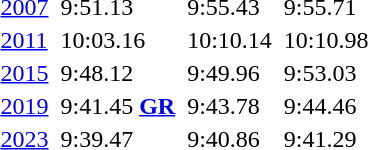<table>
<tr valign="top">
<td><a href='#'>2007</a><br></td>
<td></td>
<td>9:51.13</td>
<td></td>
<td>9:55.43</td>
<td></td>
<td>9:55.71</td>
</tr>
<tr valign="top">
<td><a href='#'>2011</a><br></td>
<td></td>
<td>10:03.16</td>
<td></td>
<td>10:10.14</td>
<td></td>
<td>10:10.98</td>
</tr>
<tr valign="top">
<td><a href='#'>2015</a><br></td>
<td></td>
<td>9:48.12</td>
<td></td>
<td>9:49.96</td>
<td></td>
<td>9:53.03</td>
</tr>
<tr valign="top">
<td><a href='#'>2019</a><br></td>
<td></td>
<td>9:41.45 <strong><a href='#'>GR</a></strong></td>
<td></td>
<td>9:43.78</td>
<td></td>
<td>9:44.46</td>
</tr>
<tr valign="top">
<td><a href='#'>2023</a><br></td>
<td></td>
<td>9:39.47</td>
<td></td>
<td>9:40.86</td>
<td></td>
<td>9:41.29</td>
</tr>
</table>
